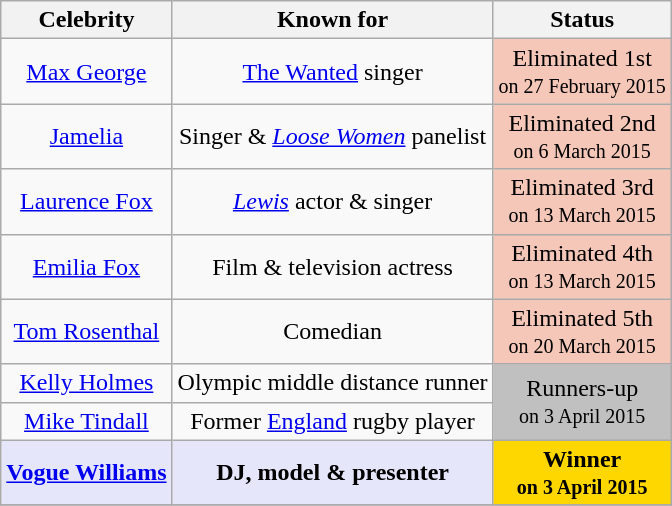<table class="wikitable" style="text-align:center">
<tr>
<th scope="col">Celebrity</th>
<th scope="col">Known for</th>
<th scope="col">Status</th>
</tr>
<tr>
<td><a href='#'>Max George</a></td>
<td><a href='#'>The Wanted</a> singer</td>
<td style="background:#f4c7b8;">Eliminated 1st<br><small>on 27 February 2015</small></td>
</tr>
<tr>
<td><a href='#'>Jamelia</a></td>
<td>Singer & <em><a href='#'>Loose Women</a></em> panelist</td>
<td style="background:#f4c7b8;">Eliminated 2nd<br><small>on 6 March 2015</small></td>
</tr>
<tr>
<td><a href='#'>Laurence Fox</a></td>
<td><em><a href='#'>Lewis</a></em> actor & singer</td>
<td style="background:#f4c7b8;">Eliminated 3rd<br><small>on 13 March 2015</small></td>
</tr>
<tr>
<td><a href='#'>Emilia Fox</a></td>
<td>Film & television actress</td>
<td style="background:#f4c7b8;">Eliminated 4th<br><small>on 13 March 2015</small></td>
</tr>
<tr>
<td><a href='#'>Tom Rosenthal</a></td>
<td>Comedian</td>
<td style="background:#f4c7b8;">Eliminated 5th<br><small>on 20 March 2015</small></td>
</tr>
<tr>
<td><a href='#'>Kelly Holmes</a></td>
<td>Olympic middle distance runner</td>
<td style="background:silver;" rowspan=2>Runners-up<br><small>on 3 April 2015</small></td>
</tr>
<tr>
<td><a href='#'>Mike Tindall</a></td>
<td>Former <a href='#'>England</a> rugby player</td>
</tr>
<tr>
<td style=background:lavender;><strong><a href='#'>Vogue Williams</a></strong></td>
<td style=background:lavender;><strong>DJ, model & presenter</strong></td>
<td style=background:gold;><strong>Winner<br><small>on 3 April 2015</small></strong></td>
</tr>
<tr>
</tr>
</table>
